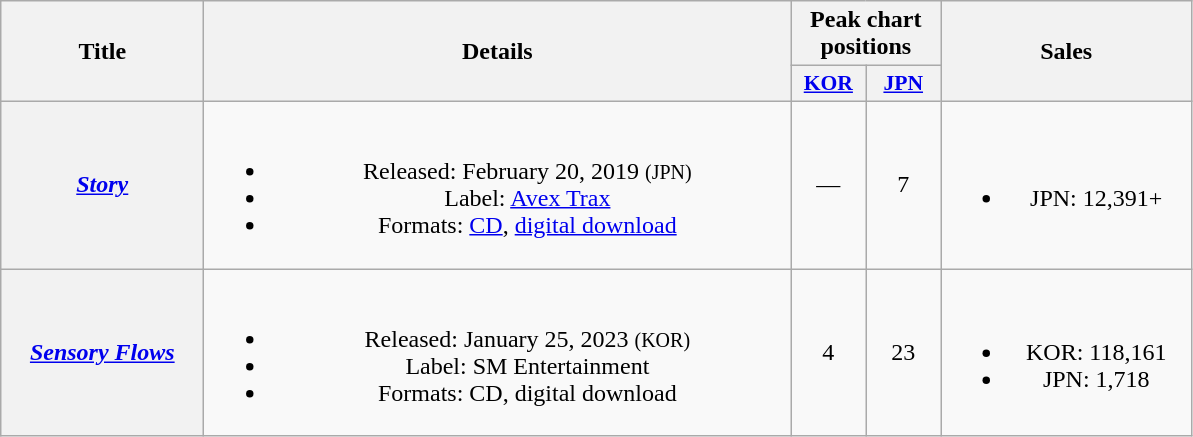<table class="wikitable plainrowheaders" style="text-align:center;">
<tr>
<th rowspan="2" style="width:8em;">Title</th>
<th rowspan="2" style="width:24em;">Details</th>
<th colspan="2">Peak chart positions</th>
<th rowspan="2" style="width:10em;">Sales</th>
</tr>
<tr>
<th style="width:3em;font-size:90%;"><a href='#'>KOR</a><br></th>
<th style="width:3em;font-size:90%;"><a href='#'>JPN</a><br></th>
</tr>
<tr>
<th scope=row><em><a href='#'>Story</a></em></th>
<td><br><ul><li>Released: February 20, 2019 <small>(JPN)</small></li><li>Label: <a href='#'>Avex Trax</a></li><li>Formats: <a href='#'>CD</a>, <a href='#'>digital download</a></li></ul></td>
<td>—</td>
<td>7</td>
<td><br><ul><li>JPN: 12,391+</li></ul></td>
</tr>
<tr>
<th scope="row"><em><a href='#'>Sensory Flows</a></em></th>
<td><br><ul><li>Released: January 25, 2023 <small>(KOR)</small></li><li>Label: SM Entertainment</li><li>Formats: CD, digital download</li></ul></td>
<td>4</td>
<td>23</td>
<td><br><ul><li>KOR: 118,161</li><li>JPN: 1,718</li></ul></td>
</tr>
</table>
